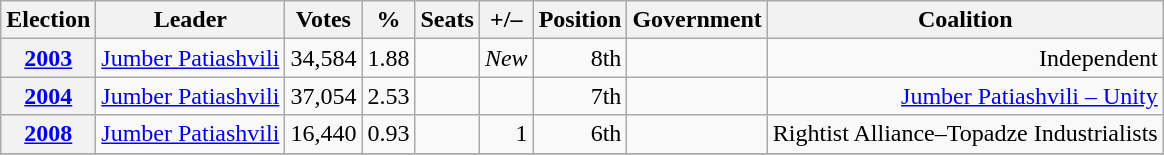<table class="wikitable" style="text-align: right;">
<tr>
<th>Election</th>
<th>Leader</th>
<th>Votes</th>
<th>%</th>
<th>Seats</th>
<th>+/–</th>
<th>Position</th>
<th>Government</th>
<th>Coalition</th>
</tr>
<tr>
<th><a href='#'>2003</a></th>
<td align="left"><a href='#'>Jumber Patiashvili</a></td>
<td>34,584</td>
<td>1.88</td>
<td></td>
<td><em>New</em></td>
<td>8th</td>
<td></td>
<td>Independent</td>
</tr>
<tr>
<th><a href='#'>2004</a></th>
<td align="left"><a href='#'>Jumber Patiashvili</a></td>
<td>37,054</td>
<td>2.53</td>
<td></td>
<td></td>
<td>7th</td>
<td></td>
<td><a href='#'>Jumber Patiashvili – Unity</a></td>
</tr>
<tr>
<th><a href='#'>2008</a></th>
<td align="left"><a href='#'>Jumber Patiashvili</a></td>
<td>16,440</td>
<td>0.93</td>
<td></td>
<td> 1</td>
<td>6th</td>
<td></td>
<td>Rightist Alliance–Topadze Industrialists</td>
</tr>
<tr>
</tr>
</table>
